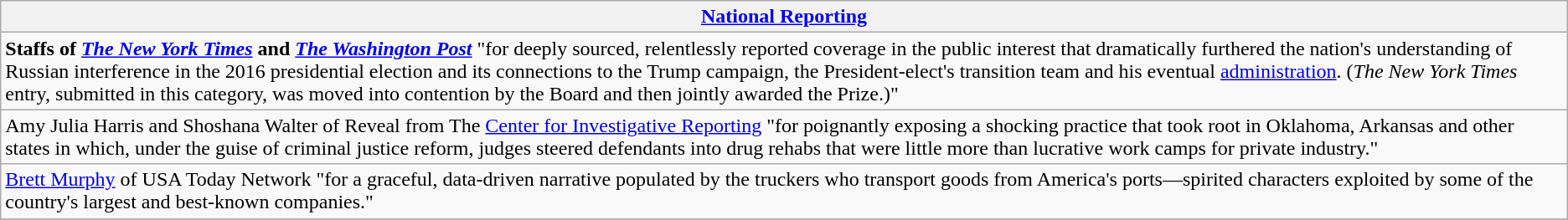<table class="wikitable" style="float:left; float:none;">
<tr>
<th><a href='#'>National Reporting</a></th>
</tr>
<tr>
<td><strong>Staffs of</strong> <strong><em><a href='#'>The New York Times</a></em></strong> <strong>and</strong> <strong><em><a href='#'>The Washington Post</a></em></strong> "for deeply sourced, relentlessly reported coverage in the public interest that dramatically furthered the nation's understanding of Russian interference in the 2016 presidential election and its connections to the Trump campaign, the President-elect's transition team and his eventual <a href='#'>administration</a>. (<em>The New York Times</em> entry, submitted in this category, was moved into contention by the Board and then jointly awarded the Prize.)"</td>
</tr>
<tr>
<td>Amy Julia Harris and Shoshana Walter of Reveal from The <a href='#'>Center for Investigative Reporting</a> "for poignantly exposing a shocking practice that took root in Oklahoma, Arkansas and other states in which, under the guise of criminal justice reform, judges steered defendants into drug rehabs that were little more than lucrative work camps for private industry."</td>
</tr>
<tr>
<td><a href='#'>Brett Murphy</a> of USA Today Network "for a graceful, data-driven narrative populated by the truckers who transport goods from America's ports—spirited characters exploited by some of the country's largest and best-known companies."</td>
</tr>
<tr>
</tr>
</table>
